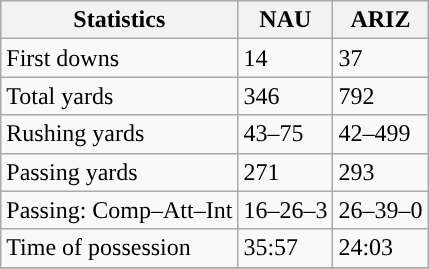<table class="wikitable" style="float: left;">
<tr>
<th>Statistics</th>
<th>NAU</th>
<th>ARIZ</th>
</tr>
<tr>
<td>First downs</td>
<td>14</td>
<td>37</td>
</tr>
<tr>
<td>Total yards</td>
<td>346</td>
<td>792</td>
</tr>
<tr>
<td>Rushing yards</td>
<td>43–75</td>
<td>42–499</td>
</tr>
<tr>
<td>Passing yards</td>
<td>271</td>
<td>293</td>
</tr>
<tr>
<td>Passing: Comp–Att–Int</td>
<td>16–26–3</td>
<td>26–39–0</td>
</tr>
<tr>
<td>Time of possession</td>
<td>35:57</td>
<td>24:03</td>
</tr>
<tr>
</tr>
</table>
